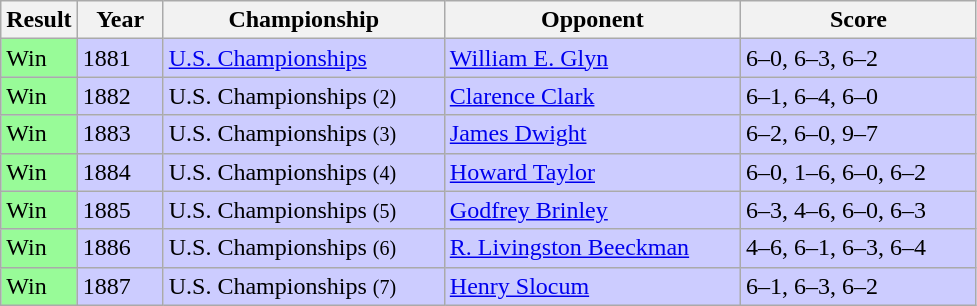<table class="sortable wikitable">
<tr>
<th style="width:40px;">Result</th>
<th style="width:50px;">Year</th>
<th style="width:180px;">Championship</th>
<th style="width:190px;">Opponent</th>
<th style="width:150px;" class="unsortable">Score</th>
</tr>
<tr style="background:#ccf;">
<td style="background:#98FB98;">Win</td>
<td>1881</td>
<td><a href='#'>U.S. Championships</a></td>
<td> <a href='#'>William E. Glyn</a></td>
<td>6–0, 6–3, 6–2</td>
</tr>
<tr style="background:#ccf;">
<td style="background:#98FB98;">Win</td>
<td>1882</td>
<td>U.S. Championships <small>(2)</small></td>
<td> <a href='#'>Clarence Clark</a></td>
<td>6–1, 6–4, 6–0</td>
</tr>
<tr style="background:#ccf;">
<td style="background:#98FB98;">Win</td>
<td>1883</td>
<td>U.S. Championships <small>(3)</small></td>
<td> <a href='#'>James Dwight</a></td>
<td>6–2, 6–0, 9–7</td>
</tr>
<tr style="background:#ccf;">
<td style="background:#98FB98;">Win</td>
<td>1884</td>
<td>U.S. Championships <small>(4)</small></td>
<td> <a href='#'>Howard Taylor</a></td>
<td>6–0, 1–6, 6–0, 6–2</td>
</tr>
<tr style="background:#ccf;">
<td style="background:#98FB98;">Win</td>
<td>1885</td>
<td>U.S. Championships <small>(5)</small></td>
<td> <a href='#'>Godfrey Brinley</a></td>
<td>6–3, 4–6, 6–0, 6–3</td>
</tr>
<tr style="background:#ccf;">
<td style="background:#98FB98;">Win</td>
<td>1886</td>
<td>U.S. Championships <small>(6)</small></td>
<td> <a href='#'>R. Livingston Beeckman</a></td>
<td>4–6, 6–1, 6–3, 6–4</td>
</tr>
<tr style="background:#ccf;">
<td style="background:#98FB98;">Win</td>
<td>1887</td>
<td>U.S. Championships <small>(7)</small></td>
<td> <a href='#'>Henry Slocum</a></td>
<td>6–1, 6–3, 6–2</td>
</tr>
</table>
